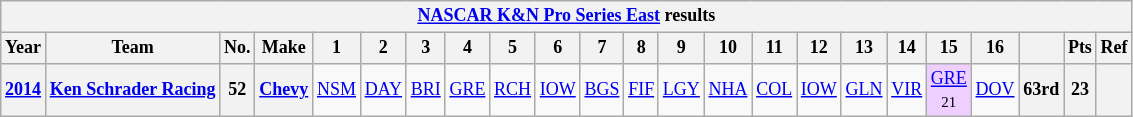<table class="wikitable" style="text-align:center; font-size:75%">
<tr>
<th colspan=24><a href='#'>NASCAR K&N Pro Series East</a> results</th>
</tr>
<tr>
<th>Year</th>
<th>Team</th>
<th>No.</th>
<th>Make</th>
<th>1</th>
<th>2</th>
<th>3</th>
<th>4</th>
<th>5</th>
<th>6</th>
<th>7</th>
<th>8</th>
<th>9</th>
<th>10</th>
<th>11</th>
<th>12</th>
<th>13</th>
<th>14</th>
<th>15</th>
<th>16</th>
<th></th>
<th>Pts</th>
<th>Ref</th>
</tr>
<tr>
<th><a href='#'>2014</a></th>
<th><a href='#'>Ken Schrader Racing</a></th>
<th>52</th>
<th><a href='#'>Chevy</a></th>
<td><a href='#'>NSM</a></td>
<td><a href='#'>DAY</a></td>
<td><a href='#'>BRI</a></td>
<td><a href='#'>GRE</a></td>
<td><a href='#'>RCH</a></td>
<td><a href='#'>IOW</a></td>
<td><a href='#'>BGS</a></td>
<td><a href='#'>FIF</a></td>
<td><a href='#'>LGY</a></td>
<td><a href='#'>NHA</a></td>
<td><a href='#'>COL</a></td>
<td><a href='#'>IOW</a></td>
<td><a href='#'>GLN</a></td>
<td><a href='#'>VIR</a></td>
<td style="background:#EFCFFF;"><a href='#'>GRE</a><br><small>21</small></td>
<td><a href='#'>DOV</a></td>
<th>63rd</th>
<th>23</th>
<th></th>
</tr>
</table>
